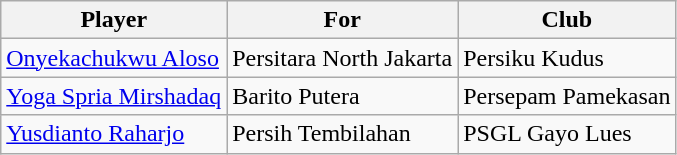<table class="wikitable" style="text-align:left">
<tr>
<th>Player</th>
<th>For</th>
<th>Club</th>
</tr>
<tr>
<td><a href='#'>Onyekachukwu Aloso</a></td>
<td>Persitara North Jakarta</td>
<td>Persiku Kudus</td>
</tr>
<tr>
<td><a href='#'>Yoga Spria Mirshadaq</a></td>
<td>Barito Putera</td>
<td>Persepam Pamekasan</td>
</tr>
<tr>
<td><a href='#'>Yusdianto Raharjo</a></td>
<td>Persih Tembilahan</td>
<td>PSGL Gayo Lues</td>
</tr>
</table>
